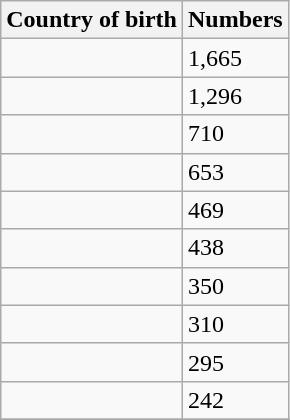<table class=wikitable>
<tr>
<th>Country of birth</th>
<th>Numbers</th>
</tr>
<tr>
<td></td>
<td>1,665</td>
</tr>
<tr>
<td></td>
<td>1,296</td>
</tr>
<tr>
<td></td>
<td>710</td>
</tr>
<tr>
<td></td>
<td>653</td>
</tr>
<tr>
<td></td>
<td>469</td>
</tr>
<tr>
<td></td>
<td>438</td>
</tr>
<tr>
<td></td>
<td>350</td>
</tr>
<tr>
<td></td>
<td>310</td>
</tr>
<tr>
<td></td>
<td>295</td>
</tr>
<tr>
<td></td>
<td>242</td>
</tr>
<tr>
</tr>
</table>
